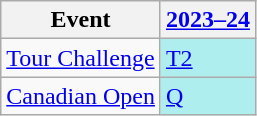<table class="wikitable" border="1">
<tr>
<th>Event</th>
<th><a href='#'>2023–24</a></th>
</tr>
<tr>
<td><a href='#'>Tour Challenge</a></td>
<td style="background:#afeeee;"><a href='#'>T2</a></td>
</tr>
<tr>
<td><a href='#'>Canadian Open</a></td>
<td style="background:#afeeee;"><a href='#'>Q</a></td>
</tr>
</table>
